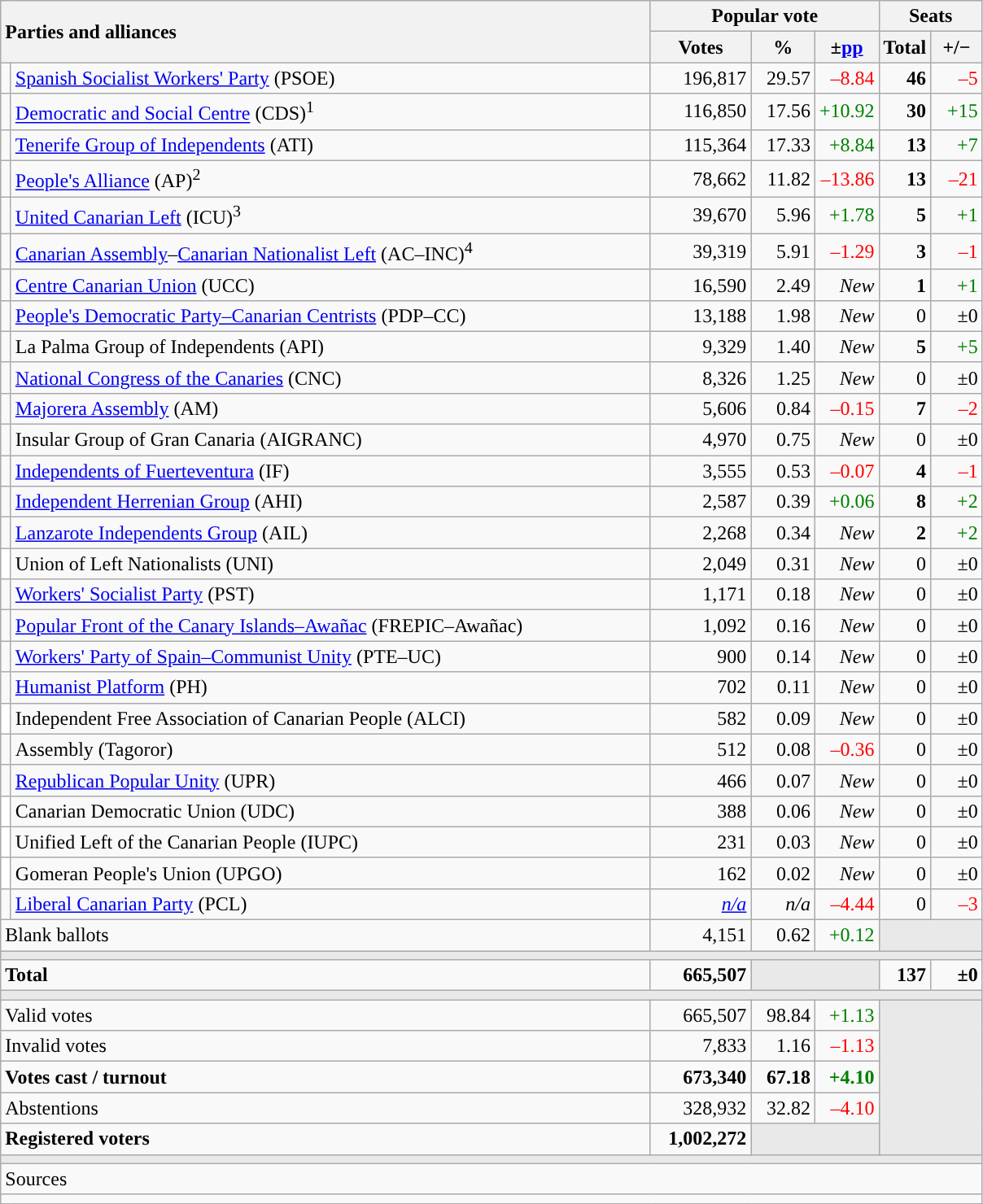<table class="wikitable" style="text-align:right;">
<tr>
<th style="text-align:left;" rowspan="2" colspan="2" width="525">Parties and alliances</th>
<th colspan="3">Popular vote</th>
<th colspan="2">Seats</th>
</tr>
<tr>
<th width="75">Votes</th>
<th width="45">%</th>
<th width="45">±<a href='#'>pp</a></th>
<th width="35">Total</th>
<th width="35">+/−</th>
</tr>
<tr>
<td width="1" style="color:inherit;background:"></td>
<td align="left"><a href='#'>Spanish Socialist Workers' Party</a> (PSOE)</td>
<td>196,817</td>
<td>29.57</td>
<td style="color:red;">–8.84</td>
<td><strong>46</strong></td>
<td style="color:red;">–5</td>
</tr>
<tr>
<td style="color:inherit;background:"></td>
<td align="left"><a href='#'>Democratic and Social Centre</a> (CDS)<sup>1</sup></td>
<td>116,850</td>
<td>17.56</td>
<td style="color:green;">+10.92</td>
<td><strong>30</strong></td>
<td style="color:green;">+15</td>
</tr>
<tr>
<td style="color:inherit;background:"></td>
<td align="left"><a href='#'>Tenerife Group of Independents</a> (ATI)</td>
<td>115,364</td>
<td>17.33</td>
<td style="color:green;">+8.84</td>
<td><strong>13</strong></td>
<td style="color:green;">+7</td>
</tr>
<tr>
<td style="color:inherit;background:"></td>
<td align="left"><a href='#'>People's Alliance</a> (AP)<sup>2</sup></td>
<td>78,662</td>
<td>11.82</td>
<td style="color:red;">–13.86</td>
<td><strong>13</strong></td>
<td style="color:red;">–21</td>
</tr>
<tr>
<td style="color:inherit;background:"></td>
<td align="left"><a href='#'>United Canarian Left</a> (ICU)<sup>3</sup></td>
<td>39,670</td>
<td>5.96</td>
<td style="color:green;">+1.78</td>
<td><strong>5</strong></td>
<td style="color:green;">+1</td>
</tr>
<tr>
<td style="color:inherit;background:"></td>
<td align="left"><a href='#'>Canarian Assembly</a>–<a href='#'>Canarian Nationalist Left</a> (AC–INC)<sup>4</sup></td>
<td>39,319</td>
<td>5.91</td>
<td style="color:red;">–1.29</td>
<td><strong>3</strong></td>
<td style="color:red;">–1</td>
</tr>
<tr>
<td style="color:inherit;background:"></td>
<td align="left"><a href='#'>Centre Canarian Union</a> (UCC)</td>
<td>16,590</td>
<td>2.49</td>
<td><em>New</em></td>
<td><strong>1</strong></td>
<td style="color:green;">+1</td>
</tr>
<tr>
<td style="color:inherit;background:"></td>
<td align="left"><a href='#'>People's Democratic Party–Canarian Centrists</a> (PDP–CC)</td>
<td>13,188</td>
<td>1.98</td>
<td><em>New</em></td>
<td>0</td>
<td>±0</td>
</tr>
<tr>
<td style="color:inherit;background:"></td>
<td align="left">La Palma Group of Independents (API)</td>
<td>9,329</td>
<td>1.40</td>
<td><em>New</em></td>
<td><strong>5</strong></td>
<td style="color:green;">+5</td>
</tr>
<tr>
<td style="color:inherit;background:"></td>
<td align="left"><a href='#'>National Congress of the Canaries</a> (CNC)</td>
<td>8,326</td>
<td>1.25</td>
<td><em>New</em></td>
<td>0</td>
<td>±0</td>
</tr>
<tr>
<td style="color:inherit;background:"></td>
<td align="left"><a href='#'>Majorera Assembly</a> (AM)</td>
<td>5,606</td>
<td>0.84</td>
<td style="color:red;">–0.15</td>
<td><strong>7</strong></td>
<td style="color:red;">–2</td>
</tr>
<tr>
<td style="color:inherit;background:"></td>
<td align="left">Insular Group of Gran Canaria (AIGRANC)</td>
<td>4,970</td>
<td>0.75</td>
<td><em>New</em></td>
<td>0</td>
<td>±0</td>
</tr>
<tr>
<td style="color:inherit;background:"></td>
<td align="left"><a href='#'>Independents of Fuerteventura</a> (IF)</td>
<td>3,555</td>
<td>0.53</td>
<td style="color:red;">–0.07</td>
<td><strong>4</strong></td>
<td style="color:red;">–1</td>
</tr>
<tr>
<td style="color:inherit;background:"></td>
<td align="left"><a href='#'>Independent Herrenian Group</a> (AHI)</td>
<td>2,587</td>
<td>0.39</td>
<td style="color:green;">+0.06</td>
<td><strong>8</strong></td>
<td style="color:green;">+2</td>
</tr>
<tr>
<td style="color:inherit;background:"></td>
<td align="left"><a href='#'>Lanzarote Independents Group</a> (AIL)</td>
<td>2,268</td>
<td>0.34</td>
<td><em>New</em></td>
<td><strong>2</strong></td>
<td style="color:green;">+2</td>
</tr>
<tr>
<td bgcolor="white"></td>
<td align="left">Union of Left Nationalists (UNI)</td>
<td>2,049</td>
<td>0.31</td>
<td><em>New</em></td>
<td>0</td>
<td>±0</td>
</tr>
<tr>
<td style="color:inherit;background:"></td>
<td align="left"><a href='#'>Workers' Socialist Party</a> (PST)</td>
<td>1,171</td>
<td>0.18</td>
<td><em>New</em></td>
<td>0</td>
<td>±0</td>
</tr>
<tr>
<td style="color:inherit;background:"></td>
<td align="left"><a href='#'>Popular Front of the Canary Islands–Awañac</a> (FREPIC–Awañac)</td>
<td>1,092</td>
<td>0.16</td>
<td><em>New</em></td>
<td>0</td>
<td>±0</td>
</tr>
<tr>
<td style="color:inherit;background:"></td>
<td align="left"><a href='#'>Workers' Party of Spain–Communist Unity</a> (PTE–UC)</td>
<td>900</td>
<td>0.14</td>
<td><em>New</em></td>
<td>0</td>
<td>±0</td>
</tr>
<tr>
<td style="color:inherit;background:"></td>
<td align="left"><a href='#'>Humanist Platform</a> (PH)</td>
<td>702</td>
<td>0.11</td>
<td><em>New</em></td>
<td>0</td>
<td>±0</td>
</tr>
<tr>
<td bgcolor="white"></td>
<td align="left">Independent Free Association of Canarian People (ALCI)</td>
<td>582</td>
<td>0.09</td>
<td><em>New</em></td>
<td>0</td>
<td>±0</td>
</tr>
<tr>
<td style="color:inherit;background:"></td>
<td align="left">Assembly (Tagoror)</td>
<td>512</td>
<td>0.08</td>
<td style="color:red;">–0.36</td>
<td>0</td>
<td>±0</td>
</tr>
<tr>
<td style="color:inherit;background:"></td>
<td align="left"><a href='#'>Republican Popular Unity</a> (UPR)</td>
<td>466</td>
<td>0.07</td>
<td><em>New</em></td>
<td>0</td>
<td>±0</td>
</tr>
<tr>
<td bgcolor="white"></td>
<td align="left">Canarian Democratic Union (UDC)</td>
<td>388</td>
<td>0.06</td>
<td><em>New</em></td>
<td>0</td>
<td>±0</td>
</tr>
<tr>
<td bgcolor="white"></td>
<td align="left">Unified Left of the Canarian People (IUPC)</td>
<td>231</td>
<td>0.03</td>
<td><em>New</em></td>
<td>0</td>
<td>±0</td>
</tr>
<tr>
<td bgcolor="white"></td>
<td align="left">Gomeran People's Union (UPGO)</td>
<td>162</td>
<td>0.02</td>
<td><em>New</em></td>
<td>0</td>
<td>±0</td>
</tr>
<tr>
<td style="color:inherit;background:"></td>
<td align="left"><a href='#'>Liberal Canarian Party</a> (PCL)</td>
<td><em><a href='#'>n/a</a></em></td>
<td><em>n/a</em></td>
<td style="color:red;">–4.44</td>
<td>0</td>
<td style="color:red;">–3</td>
</tr>
<tr>
<td align="left" colspan="2">Blank ballots</td>
<td>4,151</td>
<td>0.62</td>
<td style="color:green;">+0.12</td>
<td bgcolor="#E9E9E9" colspan="2"></td>
</tr>
<tr>
<td colspan="7" bgcolor="#E9E9E9"></td>
</tr>
<tr style="font-weight:bold;">
<td align="left" colspan="2">Total</td>
<td>665,507</td>
<td bgcolor="#E9E9E9" colspan="2"></td>
<td>137</td>
<td>±0</td>
</tr>
<tr>
<td colspan="7" bgcolor="#E9E9E9"></td>
</tr>
<tr>
<td align="left" colspan="2">Valid votes</td>
<td>665,507</td>
<td>98.84</td>
<td style="color:green;">+1.13</td>
<td bgcolor="#E9E9E9" colspan="2" rowspan="5"></td>
</tr>
<tr>
<td align="left" colspan="2">Invalid votes</td>
<td>7,833</td>
<td>1.16</td>
<td style="color:red;">–1.13</td>
</tr>
<tr style="font-weight:bold;">
<td align="left" colspan="2">Votes cast / turnout</td>
<td>673,340</td>
<td>67.18</td>
<td style="color:green;">+4.10</td>
</tr>
<tr>
<td align="left" colspan="2">Abstentions</td>
<td>328,932</td>
<td>32.82</td>
<td style="color:red;">–4.10</td>
</tr>
<tr style="font-weight:bold;">
<td align="left" colspan="2">Registered voters</td>
<td>1,002,272</td>
<td bgcolor="#E9E9E9" colspan="2"></td>
</tr>
<tr>
<td colspan="7" bgcolor="#E9E9E9"></td>
</tr>
<tr>
<td align="left" colspan="7">Sources</td>
</tr>
<tr>
<td colspan="7" style="text-align:left; max-width:790px;"></td>
</tr>
</table>
